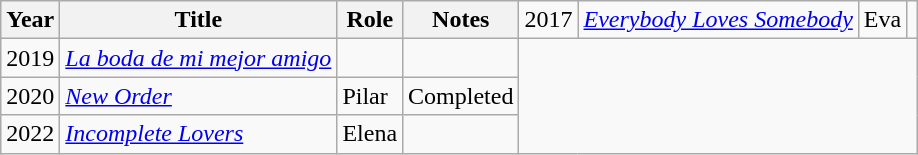<table class="wikitable sortable">
<tr>
<th>Year</th>
<th>Title</th>
<th>Role</th>
<th class="unsortable">Notes</th>
<td>2017</td>
<td><em><a href='#'>Everybody Loves Somebody</a></em></td>
<td>Eva</td>
<td></td>
</tr>
<tr>
<td>2019</td>
<td><em><a href='#'>La boda de mi mejor amigo</a></em></td>
<td></td>
<td></td>
</tr>
<tr>
<td>2020</td>
<td><em><a href='#'>New Order</a></em></td>
<td>Pilar</td>
<td>Completed</td>
</tr>
<tr>
<td>2022</td>
<td><em><a href='#'>Incomplete Lovers</a></em></td>
<td>Elena</td>
<td></td>
</tr>
</table>
